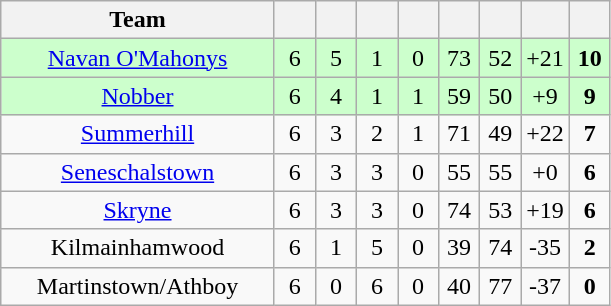<table class="wikitable" style="text-align:center">
<tr>
<th style="width:175px;">Team</th>
<th width="20"></th>
<th width="20"></th>
<th width="20"></th>
<th width="20"></th>
<th width="20"></th>
<th width="20"></th>
<th width="20"></th>
<th width="20"></th>
</tr>
<tr style="background:#cfc;">
<td><a href='#'>Navan O'Mahonys</a></td>
<td>6</td>
<td>5</td>
<td>1</td>
<td>0</td>
<td>73</td>
<td>52</td>
<td>+21</td>
<td><strong>10</strong></td>
</tr>
<tr style="background:#cfc;">
<td><a href='#'>Nobber</a></td>
<td>6</td>
<td>4</td>
<td>1</td>
<td>1</td>
<td>59</td>
<td>50</td>
<td>+9</td>
<td><strong>9</strong></td>
</tr>
<tr>
<td><a href='#'>Summerhill</a></td>
<td>6</td>
<td>3</td>
<td>2</td>
<td>1</td>
<td>71</td>
<td>49</td>
<td>+22</td>
<td><strong>7</strong></td>
</tr>
<tr>
<td><a href='#'>Seneschalstown</a></td>
<td>6</td>
<td>3</td>
<td>3</td>
<td>0</td>
<td>55</td>
<td>55</td>
<td>+0</td>
<td><strong>6</strong></td>
</tr>
<tr>
<td><a href='#'>Skryne</a></td>
<td>6</td>
<td>3</td>
<td>3</td>
<td>0</td>
<td>74</td>
<td>53</td>
<td>+19</td>
<td><strong>6</strong></td>
</tr>
<tr>
<td>Kilmainhamwood</td>
<td>6</td>
<td>1</td>
<td>5</td>
<td>0</td>
<td>39</td>
<td>74</td>
<td>-35</td>
<td><strong>2</strong></td>
</tr>
<tr>
<td>Martinstown/Athboy</td>
<td>6</td>
<td>0</td>
<td>6</td>
<td>0</td>
<td>40</td>
<td>77</td>
<td>-37</td>
<td><strong>0</strong></td>
</tr>
</table>
